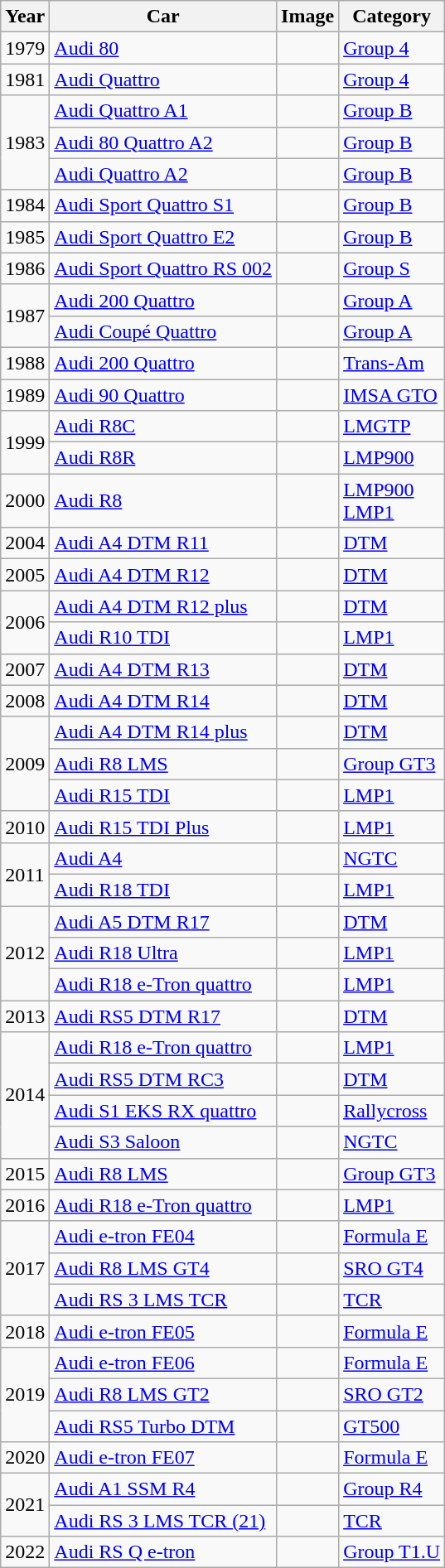<table class="wikitable">
<tr>
<th>Year</th>
<th>Car</th>
<th>Image</th>
<th>Category</th>
</tr>
<tr>
<td>1979</td>
<td><a href='#'>Audi 80</a></td>
<td></td>
<td><a href='#'>Group 4</a></td>
</tr>
<tr>
<td>1981</td>
<td><a href='#'>Audi Quattro</a></td>
<td></td>
<td><a href='#'>Group 4</a></td>
</tr>
<tr>
<td rowspan="3">1983</td>
<td><a href='#'>Audi Quattro A1</a></td>
<td></td>
<td><a href='#'>Group B</a></td>
</tr>
<tr>
<td><a href='#'>Audi 80 Quattro A2</a></td>
<td></td>
<td><a href='#'>Group B</a></td>
</tr>
<tr>
<td><a href='#'>Audi Quattro A2</a></td>
<td></td>
<td><a href='#'>Group B</a></td>
</tr>
<tr>
<td>1984</td>
<td><a href='#'>Audi Sport Quattro S1</a></td>
<td></td>
<td><a href='#'>Group B</a></td>
</tr>
<tr>
<td>1985</td>
<td><a href='#'>Audi Sport Quattro E2</a></td>
<td></td>
<td><a href='#'>Group B</a></td>
</tr>
<tr>
<td>1986</td>
<td><a href='#'>Audi Sport Quattro RS 002</a></td>
<td></td>
<td><a href='#'>Group S</a></td>
</tr>
<tr>
<td rowspan="2">1987</td>
<td><a href='#'>Audi 200 Quattro</a></td>
<td></td>
<td><a href='#'>Group A</a></td>
</tr>
<tr>
<td><a href='#'>Audi Coupé Quattro</a></td>
<td></td>
<td><a href='#'>Group A</a></td>
</tr>
<tr>
<td>1988</td>
<td><a href='#'>Audi 200 Quattro</a></td>
<td></td>
<td><a href='#'>Trans-Am</a></td>
</tr>
<tr>
<td>1989</td>
<td><a href='#'>Audi 90 Quattro</a></td>
<td></td>
<td><a href='#'>IMSA GTO</a></td>
</tr>
<tr>
<td rowspan="2">1999</td>
<td><a href='#'>Audi R8C</a></td>
<td></td>
<td><a href='#'>LMGTP</a></td>
</tr>
<tr>
<td><a href='#'>Audi R8R</a></td>
<td></td>
<td><a href='#'>LMP900</a></td>
</tr>
<tr>
<td>2000</td>
<td><a href='#'>Audi R8</a></td>
<td></td>
<td><a href='#'>LMP900</a><br><a href='#'>LMP1</a></td>
</tr>
<tr>
<td>2004</td>
<td><a href='#'>Audi A4 DTM R11</a></td>
<td></td>
<td><a href='#'>DTM</a></td>
</tr>
<tr>
<td>2005</td>
<td><a href='#'>Audi A4 DTM R12</a></td>
<td></td>
<td><a href='#'>DTM</a></td>
</tr>
<tr>
<td rowspan="2">2006</td>
<td><a href='#'>Audi A4 DTM R12 plus</a></td>
<td></td>
<td><a href='#'>DTM</a></td>
</tr>
<tr>
<td><a href='#'>Audi R10 TDI</a></td>
<td></td>
<td><a href='#'>LMP1</a></td>
</tr>
<tr>
<td>2007</td>
<td><a href='#'>Audi A4 DTM R13</a></td>
<td></td>
<td><a href='#'>DTM</a></td>
</tr>
<tr>
<td>2008</td>
<td><a href='#'>Audi A4 DTM R14</a></td>
<td></td>
<td><a href='#'>DTM</a></td>
</tr>
<tr>
<td rowspan="3">2009</td>
<td><a href='#'>Audi A4 DTM R14 plus</a></td>
<td></td>
<td><a href='#'>DTM</a></td>
</tr>
<tr>
<td><a href='#'>Audi R8 LMS</a></td>
<td></td>
<td><a href='#'>Group GT3</a></td>
</tr>
<tr>
<td><a href='#'>Audi R15 TDI</a></td>
<td></td>
<td><a href='#'>LMP1</a></td>
</tr>
<tr>
<td>2010</td>
<td><a href='#'>Audi R15 TDI Plus</a></td>
<td></td>
<td><a href='#'>LMP1</a></td>
</tr>
<tr>
<td rowspan="2">2011</td>
<td><a href='#'>Audi A4</a></td>
<td></td>
<td><a href='#'>NGTC</a></td>
</tr>
<tr>
<td><a href='#'>Audi R18 TDI</a></td>
<td></td>
<td><a href='#'>LMP1</a></td>
</tr>
<tr>
<td rowspan="3">2012</td>
<td><a href='#'>Audi A5 DTM R17</a></td>
<td></td>
<td><a href='#'>DTM</a></td>
</tr>
<tr>
<td><a href='#'>Audi R18 Ultra</a></td>
<td></td>
<td><a href='#'>LMP1</a></td>
</tr>
<tr>
<td><a href='#'>Audi R18 e-Tron quattro</a></td>
<td></td>
<td><a href='#'>LMP1</a></td>
</tr>
<tr>
<td>2013</td>
<td><a href='#'>Audi RS5 DTM R17</a></td>
<td></td>
<td><a href='#'>DTM</a></td>
</tr>
<tr>
<td rowspan="4">2014</td>
<td><a href='#'>Audi R18 e-Tron quattro</a></td>
<td></td>
<td><a href='#'>LMP1</a></td>
</tr>
<tr>
<td><a href='#'>Audi RS5 DTM RC3</a></td>
<td></td>
<td><a href='#'>DTM</a></td>
</tr>
<tr>
<td><a href='#'>Audi S1 EKS RX quattro</a></td>
<td></td>
<td><a href='#'>Rallycross</a></td>
</tr>
<tr>
<td><a href='#'>Audi S3 Saloon</a></td>
<td></td>
<td><a href='#'>NGTC</a></td>
</tr>
<tr>
<td>2015</td>
<td><a href='#'>Audi R8 LMS</a></td>
<td></td>
<td><a href='#'>Group GT3</a></td>
</tr>
<tr>
<td>2016</td>
<td><a href='#'>Audi R18 e-Tron quattro</a></td>
<td></td>
<td><a href='#'>LMP1</a></td>
</tr>
<tr>
<td rowspan="3">2017</td>
<td><a href='#'>Audi e-tron FE04</a></td>
<td></td>
<td><a href='#'>Formula E</a></td>
</tr>
<tr>
<td><a href='#'>Audi R8 LMS GT4</a></td>
<td></td>
<td><a href='#'>SRO GT4</a></td>
</tr>
<tr>
<td><a href='#'>Audi RS 3 LMS TCR</a></td>
<td></td>
<td><a href='#'>TCR</a></td>
</tr>
<tr>
<td>2018</td>
<td><a href='#'>Audi e-tron FE05</a></td>
<td></td>
<td><a href='#'>Formula E</a></td>
</tr>
<tr>
<td rowspan="3">2019</td>
<td><a href='#'>Audi e-tron FE06</a></td>
<td></td>
<td><a href='#'>Formula E</a></td>
</tr>
<tr>
<td><a href='#'>Audi R8 LMS GT2</a></td>
<td></td>
<td><a href='#'>SRO GT2</a></td>
</tr>
<tr>
<td><a href='#'>Audi RS5 Turbo DTM</a></td>
<td></td>
<td><a href='#'>GT500</a></td>
</tr>
<tr>
<td>2020</td>
<td><a href='#'>Audi e-tron FE07</a></td>
<td></td>
<td><a href='#'>Formula E</a></td>
</tr>
<tr>
<td rowspan="2">2021</td>
<td><a href='#'>Audi A1 SSM R4</a></td>
<td></td>
<td><a href='#'>Group R4</a></td>
</tr>
<tr>
<td><a href='#'>Audi RS 3 LMS TCR (21)</a></td>
<td></td>
<td><a href='#'>TCR</a></td>
</tr>
<tr>
<td>2022</td>
<td><a href='#'>Audi RS Q e-tron</a></td>
<td></td>
<td><a href='#'>Group T1.U</a></td>
</tr>
</table>
